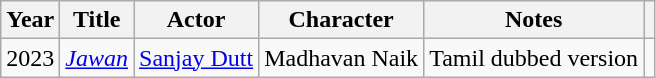<table class="wikitable">
<tr>
<th>Year</th>
<th>Title</th>
<th>Actor</th>
<th>Character</th>
<th>Notes</th>
<th class="unsortable"></th>
</tr>
<tr>
<td>2023</td>
<td><em><a href='#'>Jawan</a></em></td>
<td><a href='#'>Sanjay Dutt</a></td>
<td>Madhavan Naik</td>
<td>Tamil dubbed version</td>
<td></td>
</tr>
</table>
